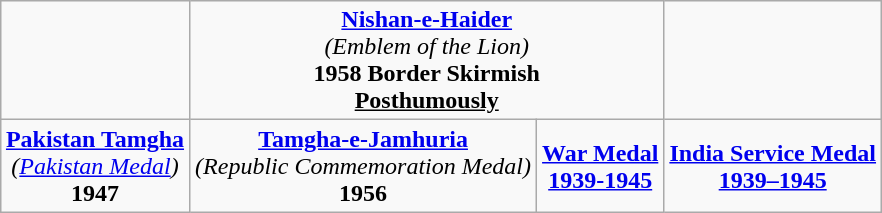<table class="wikitable" style="margin:1em auto; text-align:center;">
<tr>
<td></td>
<td colspan="2"><strong><a href='#'>Nishan-e-Haider</a></strong><br><em>(Emblem of the Lion)</em><br><strong>1958 Border Skirmish</strong><br><strong><u>Posthumously</u></strong></td>
<td></td>
</tr>
<tr>
<td><strong><a href='#'>Pakistan Tamgha</a></strong><br><em>(<a href='#'>Pakistan Medal</a>)</em><br><strong>1947</strong></td>
<td><strong><a href='#'>Tamgha-e-Jamhuria</a></strong><br><em>(Republic Commemoration Medal)</em><br><strong>1956</strong></td>
<td><strong><a href='#'>War Medal</a></strong><br><strong><a href='#'>1939-1945</a></strong></td>
<td><strong><a href='#'>India Service Medal</a></strong><br><a href='#'><strong>1939–1945</strong></a></td>
</tr>
</table>
